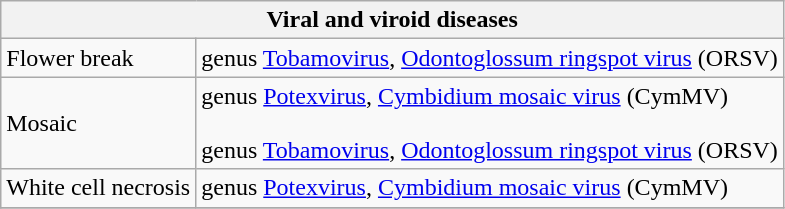<table class="wikitable" style="clear">
<tr>
<th colspan=2><strong>Viral and viroid diseases</strong><br></th>
</tr>
<tr>
<td>Flower break</td>
<td>genus <a href='#'>Tobamovirus</a>, <a href='#'>Odontoglossum ringspot virus</a> (ORSV)</td>
</tr>
<tr>
<td>Mosaic</td>
<td>genus <a href='#'>Potexvirus</a>, <a href='#'>Cymbidium mosaic virus</a> (CymMV) <br><br>genus <a href='#'>Tobamovirus</a>, <a href='#'>Odontoglossum ringspot virus</a> (ORSV)</td>
</tr>
<tr>
<td>White cell necrosis</td>
<td>genus <a href='#'>Potexvirus</a>, <a href='#'>Cymbidium mosaic virus</a> (CymMV)</td>
</tr>
<tr>
</tr>
</table>
